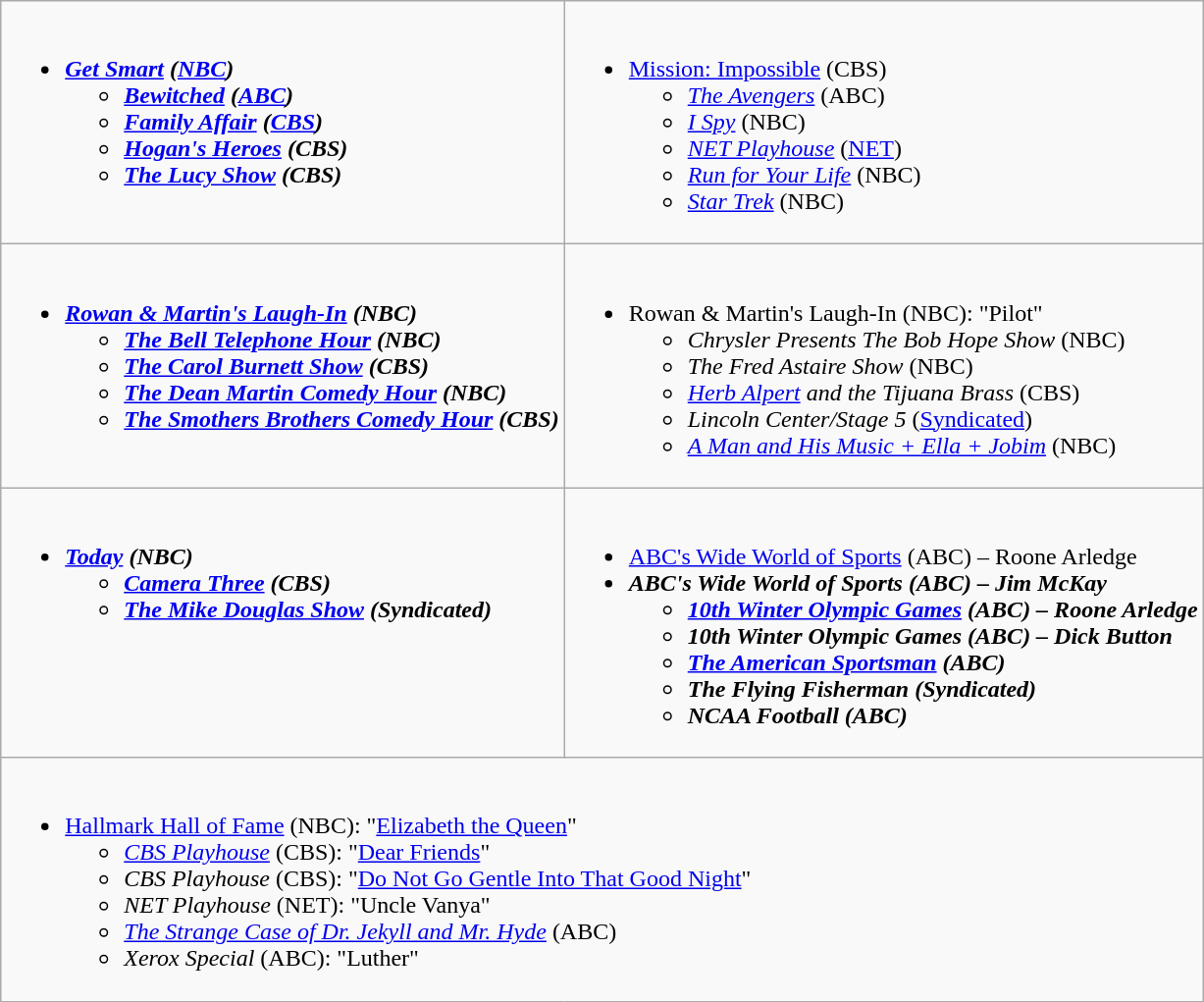<table class="wikitable">
<tr>
<td style="vertical-align:top;"><br><ul><li><strong><em><a href='#'>Get Smart</a><em> (<a href='#'>NBC</a>)<strong><ul><li></em><a href='#'>Bewitched</a><em> (<a href='#'>ABC</a>)</li><li></em><a href='#'>Family Affair</a><em> (<a href='#'>CBS</a>)</li><li></em><a href='#'>Hogan's Heroes</a><em> (CBS)</li><li></em><a href='#'>The Lucy Show</a><em> (CBS)</li></ul></li></ul></td>
<td style="vertical-align:top;"><br><ul><li></em></strong><a href='#'>Mission: Impossible</a></em> (CBS)</strong><ul><li><em><a href='#'>The Avengers</a></em> (ABC)</li><li><em><a href='#'>I Spy</a></em> (NBC)</li><li><em><a href='#'>NET Playhouse</a></em> (<a href='#'>NET</a>)</li><li><em><a href='#'>Run for Your Life</a></em> (NBC)</li><li><em><a href='#'>Star Trek</a></em> (NBC)</li></ul></li></ul></td>
</tr>
<tr>
<td style="vertical-align:top;"><br><ul><li><strong><em><a href='#'>Rowan & Martin's Laugh-In</a><em> (NBC)<strong><ul><li></em><a href='#'>The Bell Telephone Hour</a><em> (NBC)</li><li></em><a href='#'>The Carol Burnett Show</a><em> (CBS)</li><li></em><a href='#'>The Dean Martin Comedy Hour</a><em> (NBC)</li><li></em><a href='#'>The Smothers Brothers Comedy Hour</a><em> (CBS)</li></ul></li></ul></td>
<td style="vertical-align:top;"><br><ul><li></em></strong>Rowan & Martin's Laugh-In</em> (NBC): "Pilot"</strong><ul><li><em>Chrysler Presents The Bob Hope Show</em> (NBC)</li><li><em>The Fred Astaire Show</em> (NBC)</li><li><em><a href='#'>Herb Alpert</a> and the Tijuana Brass</em> (CBS)</li><li><em>Lincoln Center/Stage 5</em> (<a href='#'>Syndicated</a>)</li><li><em><a href='#'>A Man and His Music + Ella + Jobim</a></em> (NBC)</li></ul></li></ul></td>
</tr>
<tr>
<td style="vertical-align:top;"><br><ul><li><strong><em><a href='#'>Today</a><em> (NBC)<strong><ul><li></em><a href='#'>Camera Three</a><em> (CBS)</li><li></em><a href='#'>The Mike Douglas Show</a><em> (Syndicated)</li></ul></li></ul></td>
<td style="vertical-align:top;"><br><ul><li></em></strong><a href='#'>ABC's Wide World of Sports</a></em> (ABC) – Roone Arledge</strong></li><li><strong><em>ABC's Wide World of Sports<em> (ABC) – Jim McKay<strong><ul><li></em><a href='#'>10th Winter Olympic Games</a><em> (ABC) – Roone Arledge</li><li></em>10th Winter Olympic Games<em> (ABC) – Dick Button</li><li></em><a href='#'>The American Sportsman</a><em> (ABC)</li><li></em>The Flying Fisherman<em> (Syndicated)</li><li></em>NCAA Football<em> (ABC)</li></ul></li></ul></td>
</tr>
<tr>
<td style="vertical-align:top;" colspan="2"><br><ul><li></em></strong><a href='#'>Hallmark Hall of Fame</a></em> (NBC): "<a href='#'>Elizabeth the Queen</a>"</strong><ul><li><em><a href='#'>CBS Playhouse</a></em> (CBS): "<a href='#'>Dear Friends</a>"</li><li><em>CBS Playhouse</em> (CBS): "<a href='#'>Do Not Go Gentle Into That Good Night</a>"</li><li><em>NET Playhouse</em> (NET): "Uncle Vanya"</li><li><em><a href='#'>The Strange Case of Dr. Jekyll and Mr. Hyde</a></em> (ABC)</li><li><em>Xerox Special</em> (ABC): "Luther"</li></ul></li></ul></td>
</tr>
</table>
